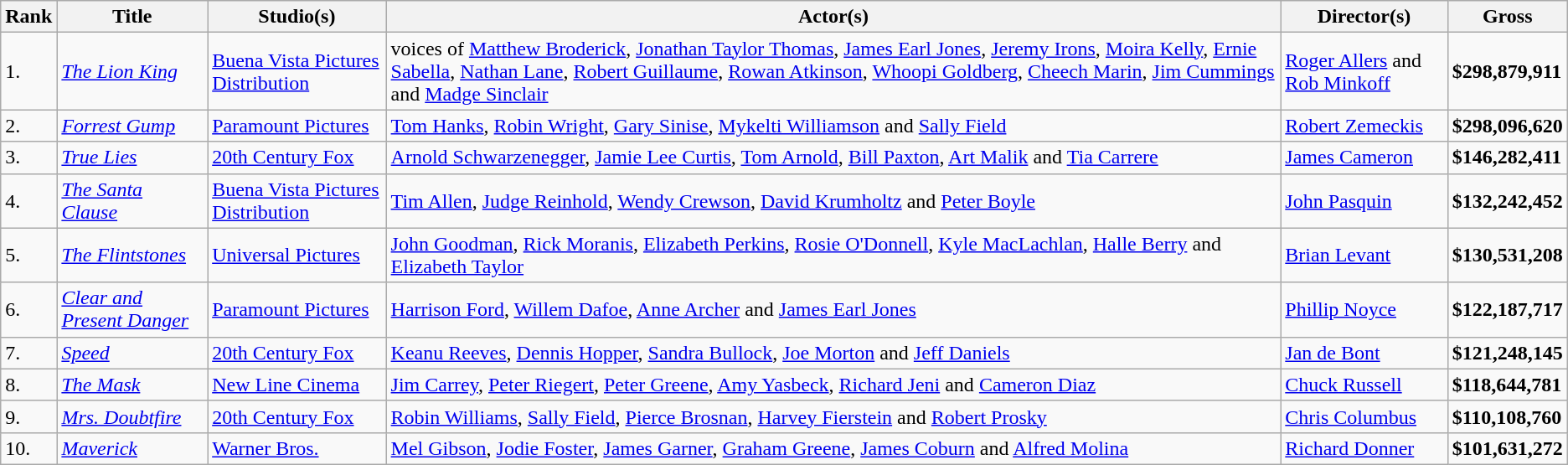<table class="wikitable">
<tr>
<th>Rank</th>
<th>Title</th>
<th>Studio(s)</th>
<th>Actor(s)</th>
<th>Director(s)</th>
<th>Gross</th>
</tr>
<tr>
<td>1.</td>
<td><em><a href='#'>The Lion King</a></em></td>
<td><a href='#'>Buena Vista Pictures Distribution</a></td>
<td>voices of <a href='#'>Matthew Broderick</a>, <a href='#'>Jonathan Taylor Thomas</a>, <a href='#'>James Earl Jones</a>, <a href='#'>Jeremy Irons</a>, <a href='#'>Moira Kelly</a>, <a href='#'>Ernie Sabella</a>, <a href='#'>Nathan Lane</a>, <a href='#'>Robert Guillaume</a>, <a href='#'>Rowan Atkinson</a>, <a href='#'>Whoopi Goldberg</a>, <a href='#'>Cheech Marin</a>, <a href='#'>Jim Cummings</a> and <a href='#'>Madge Sinclair</a></td>
<td><a href='#'>Roger Allers</a> and <a href='#'>Rob Minkoff</a></td>
<td><strong>$298,879,911</strong></td>
</tr>
<tr>
<td>2.</td>
<td><em><a href='#'>Forrest Gump</a></em></td>
<td><a href='#'>Paramount Pictures</a></td>
<td><a href='#'>Tom Hanks</a>, <a href='#'>Robin Wright</a>, <a href='#'>Gary Sinise</a>, <a href='#'>Mykelti Williamson</a> and <a href='#'>Sally Field</a></td>
<td><a href='#'>Robert Zemeckis</a></td>
<td><strong>$298,096,620</strong></td>
</tr>
<tr>
<td>3.</td>
<td><em><a href='#'>True Lies</a></em></td>
<td><a href='#'>20th Century Fox</a></td>
<td><a href='#'>Arnold Schwarzenegger</a>, <a href='#'>Jamie Lee Curtis</a>, <a href='#'>Tom Arnold</a>, <a href='#'>Bill Paxton</a>, <a href='#'>Art Malik</a> and <a href='#'>Tia Carrere</a></td>
<td><a href='#'>James Cameron</a></td>
<td><strong>$146,282,411</strong></td>
</tr>
<tr>
<td>4.</td>
<td><em><a href='#'>The Santa Clause</a></em></td>
<td><a href='#'>Buena Vista Pictures Distribution</a></td>
<td><a href='#'>Tim Allen</a>, <a href='#'>Judge Reinhold</a>, <a href='#'>Wendy Crewson</a>, <a href='#'>David Krumholtz</a> and <a href='#'>Peter Boyle</a></td>
<td><a href='#'>John Pasquin</a></td>
<td><strong>$132,242,452</strong></td>
</tr>
<tr>
<td>5.</td>
<td><em><a href='#'>The Flintstones</a></em></td>
<td><a href='#'>Universal Pictures</a></td>
<td><a href='#'>John Goodman</a>, <a href='#'>Rick Moranis</a>, <a href='#'>Elizabeth Perkins</a>, <a href='#'>Rosie O'Donnell</a>, <a href='#'>Kyle MacLachlan</a>, <a href='#'>Halle Berry</a> and <a href='#'>Elizabeth Taylor</a></td>
<td><a href='#'>Brian Levant</a></td>
<td><strong>$130,531,208</strong></td>
</tr>
<tr>
<td>6.</td>
<td><em><a href='#'>Clear and Present Danger</a></em></td>
<td><a href='#'>Paramount Pictures</a></td>
<td><a href='#'>Harrison Ford</a>, <a href='#'>Willem Dafoe</a>, <a href='#'>Anne Archer</a> and <a href='#'>James Earl Jones</a></td>
<td><a href='#'>Phillip Noyce</a></td>
<td><strong>$122,187,717</strong></td>
</tr>
<tr>
<td>7.</td>
<td><em><a href='#'>Speed</a></em></td>
<td><a href='#'>20th Century Fox</a></td>
<td><a href='#'>Keanu Reeves</a>, <a href='#'>Dennis Hopper</a>, <a href='#'>Sandra Bullock</a>, <a href='#'>Joe Morton</a> and <a href='#'>Jeff Daniels</a></td>
<td><a href='#'>Jan de Bont</a></td>
<td><strong>$121,248,145</strong></td>
</tr>
<tr>
<td>8.</td>
<td><em><a href='#'>The Mask</a></em></td>
<td><a href='#'>New Line Cinema</a></td>
<td><a href='#'>Jim Carrey</a>, <a href='#'>Peter Riegert</a>, <a href='#'>Peter Greene</a>, <a href='#'>Amy Yasbeck</a>, <a href='#'>Richard Jeni</a> and <a href='#'>Cameron Diaz</a></td>
<td><a href='#'>Chuck Russell</a></td>
<td><strong>$118,644,781</strong></td>
</tr>
<tr>
<td>9.</td>
<td><em><a href='#'>Mrs. Doubtfire</a></em></td>
<td><a href='#'>20th Century Fox</a></td>
<td><a href='#'>Robin Williams</a>, <a href='#'>Sally Field</a>, <a href='#'>Pierce Brosnan</a>, <a href='#'>Harvey Fierstein</a> and <a href='#'>Robert Prosky</a></td>
<td><a href='#'>Chris Columbus</a></td>
<td><strong>$110,108,760</strong></td>
</tr>
<tr>
<td>10.</td>
<td><em><a href='#'>Maverick</a></em></td>
<td><a href='#'>Warner Bros.</a></td>
<td><a href='#'>Mel Gibson</a>, <a href='#'>Jodie Foster</a>, <a href='#'>James Garner</a>, <a href='#'>Graham Greene</a>, <a href='#'>James Coburn</a> and <a href='#'>Alfred Molina</a></td>
<td><a href='#'>Richard Donner</a></td>
<td><strong>$101,631,272</strong></td>
</tr>
</table>
